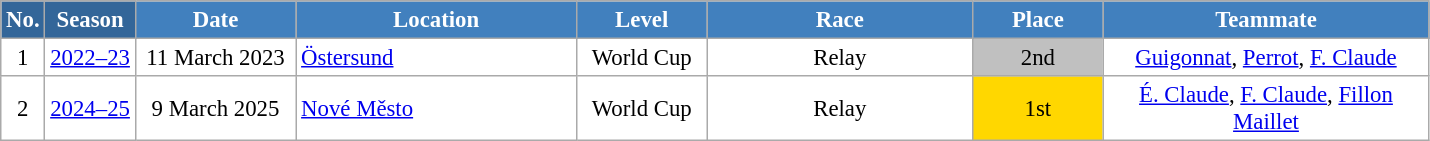<table class="wikitable sortable" style="font-size:95%; text-align:center; border:grey solid 1px; border-collapse:collapse; background:#ffffff;">
<tr style="background:#efefef;">
<th style="background-color:#369; color:white;">No.</th>
<th style="background-color:#369; color:white;">Season</th>
<th style="background-color:#4180be; color:white; width:100px;">Date</th>
<th style="background-color:#4180be; color:white; width:180px;">Location</th>
<th style="background-color:#4180be; color:white; width:80px;">Level</th>
<th style="background-color:#4180be; color:white; width:170px;">Race</th>
<th style="background-color:#4180be; color:white; width:80px;">Place</th>
<th style="background-color:#4180be; color:white; width:210px;">Teammate</th>
</tr>
<tr>
<td>1</td>
<td><a href='#'>2022–23</a></td>
<td>11 March 2023</td>
<td align=left> <a href='#'>Östersund</a></td>
<td>World Cup</td>
<td>Relay</td>
<td align=center bgcolor="silver">2nd</td>
<td><a href='#'>Guigonnat</a>, <a href='#'>Perrot</a>, <a href='#'>F. Claude</a></td>
</tr>
<tr>
<td>2</td>
<td><a href='#'>2024–25</a></td>
<td>9 March 2025</td>
<td align=left> <a href='#'>Nové Město</a></td>
<td>World Cup</td>
<td>Relay</td>
<td align=center bgcolor="gold">1st</td>
<td><a href='#'>É. Claude</a>, <a href='#'>F. Claude</a>, <a href='#'>Fillon Maillet</a></td>
</tr>
</table>
